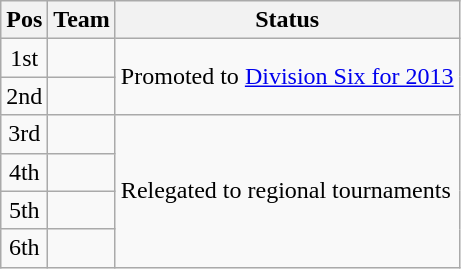<table class="wikitable">
<tr>
<th>Pos</th>
<th>Team</th>
<th>Status</th>
</tr>
<tr>
<td align="center">1st</td>
<td></td>
<td rowspan=2>Promoted to <a href='#'>Division Six for 2013</a></td>
</tr>
<tr>
<td align="center">2nd</td>
<td></td>
</tr>
<tr>
<td align="center">3rd</td>
<td></td>
<td rowspan=4>Relegated to regional tournaments</td>
</tr>
<tr>
<td align="center">4th</td>
<td></td>
</tr>
<tr>
<td align="center">5th</td>
<td></td>
</tr>
<tr>
<td align="center">6th</td>
<td></td>
</tr>
</table>
